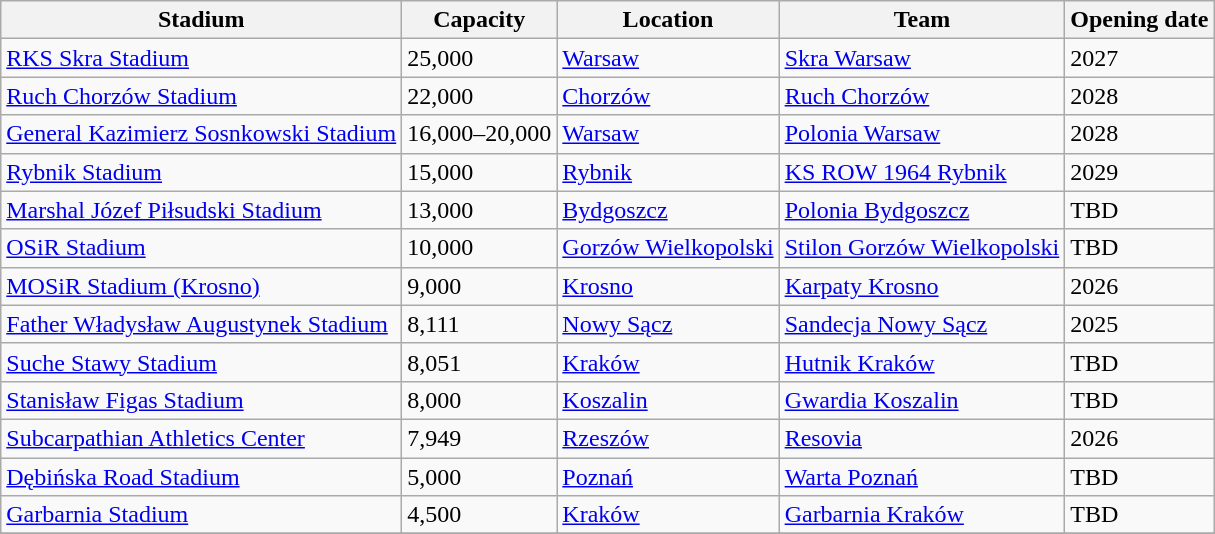<table class="wikitable sortable" style="text-align: left;">
<tr>
<th>Stadium</th>
<th>Capacity</th>
<th>Location</th>
<th>Team</th>
<th>Opening date</th>
</tr>
<tr>
<td><a href='#'>RKS Skra Stadium</a></td>
<td>25,000</td>
<td><a href='#'>Warsaw</a></td>
<td><a href='#'>Skra Warsaw</a></td>
<td>2027</td>
</tr>
<tr>
<td><a href='#'>Ruch Chorzów Stadium</a></td>
<td>22,000</td>
<td><a href='#'>Chorzów</a></td>
<td><a href='#'>Ruch Chorzów</a></td>
<td>2028</td>
</tr>
<tr>
<td><a href='#'>General Kazimierz Sosnkowski Stadium</a></td>
<td>16,000–20,000</td>
<td><a href='#'>Warsaw</a></td>
<td><a href='#'>Polonia Warsaw</a></td>
<td>2028</td>
</tr>
<tr>
<td><a href='#'>Rybnik Stadium</a></td>
<td>15,000</td>
<td><a href='#'>Rybnik</a></td>
<td><a href='#'>KS ROW 1964 Rybnik</a></td>
<td>2029</td>
</tr>
<tr>
<td><a href='#'>Marshal Józef Piłsudski Stadium</a></td>
<td>13,000</td>
<td><a href='#'>Bydgoszcz</a></td>
<td><a href='#'>Polonia Bydgoszcz</a></td>
<td>TBD</td>
</tr>
<tr>
<td><a href='#'>OSiR Stadium</a></td>
<td>10,000</td>
<td><a href='#'>Gorzów Wielkopolski</a></td>
<td><a href='#'>Stilon Gorzów Wielkopolski</a></td>
<td>TBD</td>
</tr>
<tr>
<td><a href='#'>MOSiR Stadium (Krosno)</a></td>
<td>9,000</td>
<td><a href='#'>Krosno</a></td>
<td><a href='#'>Karpaty Krosno</a></td>
<td>2026</td>
</tr>
<tr>
<td><a href='#'>Father Władysław Augustynek Stadium</a></td>
<td>8,111</td>
<td><a href='#'>Nowy Sącz</a></td>
<td><a href='#'>Sandecja Nowy Sącz</a></td>
<td>2025</td>
</tr>
<tr>
<td><a href='#'>Suche Stawy Stadium</a></td>
<td>8,051</td>
<td><a href='#'>Kraków</a></td>
<td><a href='#'>Hutnik Kraków</a></td>
<td>TBD</td>
</tr>
<tr>
<td><a href='#'>Stanisław Figas Stadium</a></td>
<td>8,000</td>
<td><a href='#'>Koszalin</a></td>
<td><a href='#'>Gwardia Koszalin</a></td>
<td>TBD</td>
</tr>
<tr>
<td><a href='#'>Subcarpathian Athletics Center</a></td>
<td>7,949</td>
<td><a href='#'>Rzeszów</a></td>
<td><a href='#'>Resovia</a></td>
<td>2026</td>
</tr>
<tr>
<td><a href='#'>Dębińska Road Stadium</a></td>
<td>5,000</td>
<td><a href='#'>Poznań</a></td>
<td><a href='#'>Warta Poznań</a></td>
<td>TBD</td>
</tr>
<tr>
<td><a href='#'>Garbarnia Stadium</a></td>
<td>4,500</td>
<td><a href='#'>Kraków</a></td>
<td><a href='#'>Garbarnia Kraków</a></td>
<td>TBD</td>
</tr>
<tr>
</tr>
</table>
